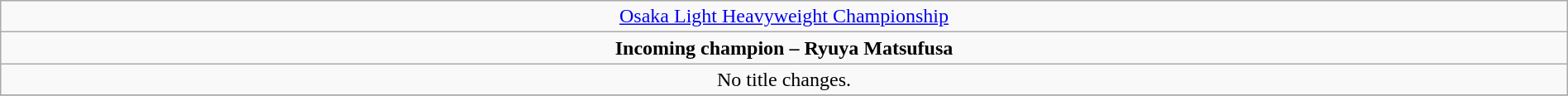<table class="wikitable" style="text-align:center; width:100%;">
<tr>
<td colspan="4" style="text-align: center;"><a href='#'>Osaka Light Heavyweight Championship</a></td>
</tr>
<tr>
<td colspan="4" style="text-align: center;"><strong>Incoming champion – Ryuya Matsufusa</strong></td>
</tr>
<tr>
<td>No title changes.</td>
</tr>
<tr>
</tr>
</table>
